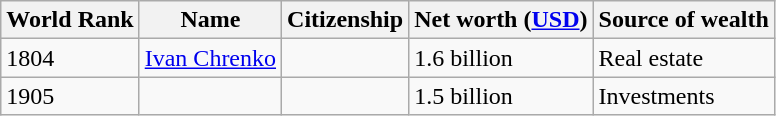<table class="wikitable">
<tr>
<th>World Rank</th>
<th>Name</th>
<th>Citizenship</th>
<th>Net worth (<a href='#'>USD</a>)</th>
<th>Source of wealth</th>
</tr>
<tr>
<td>1804</td>
<td><a href='#'>Ivan Chrenko</a></td>
<td></td>
<td>1.6 billion</td>
<td>Real estate</td>
</tr>
<tr>
<td>1905</td>
<td></td>
<td></td>
<td>1.5 billion</td>
<td>Investments</td>
</tr>
</table>
